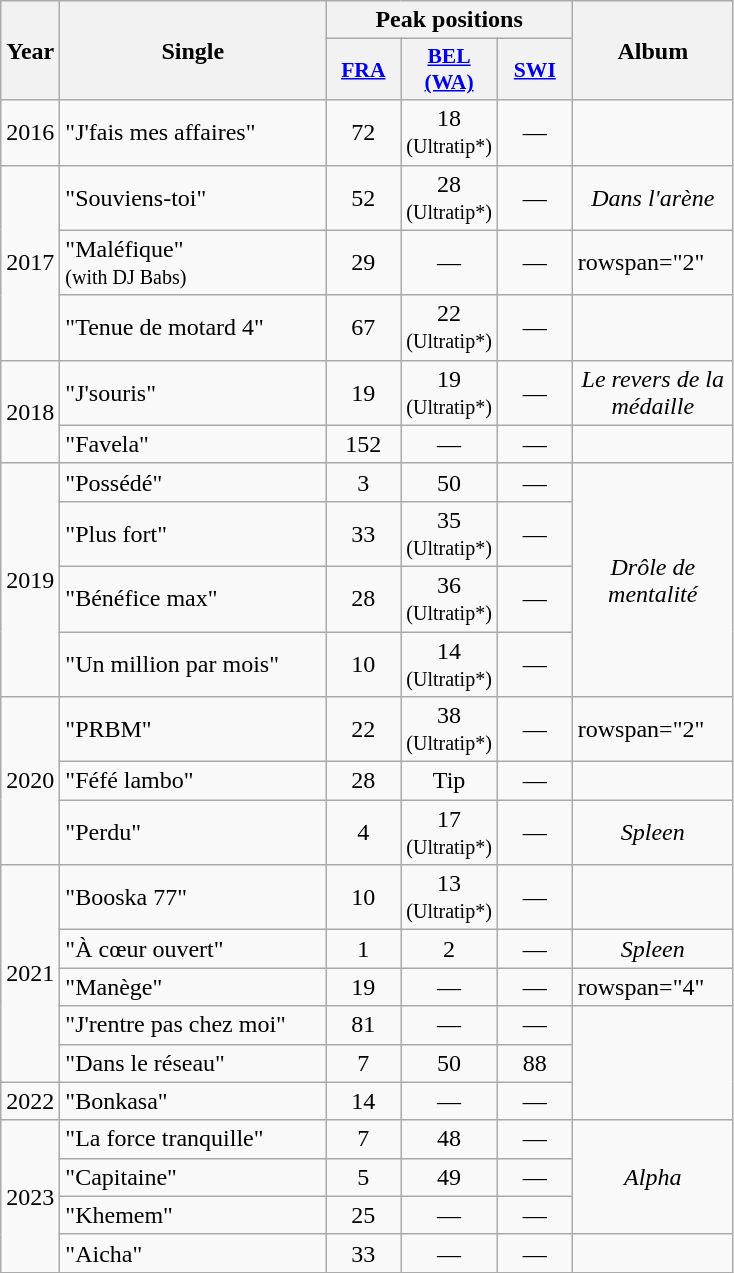<table class="wikitable">
<tr>
<th align="center" rowspan="2" width="10">Year</th>
<th align="center" rowspan="2" width="170">Single</th>
<th align="center" colspan="3" width="20">Peak positions</th>
<th align="center" rowspan="2" width="100">Album</th>
</tr>
<tr>
<th scope="col" style="width:3em;font-size:90%;"><a href='#'>FRA</a><br></th>
<th scope="col" style="width:3em;font-size:90%;"><a href='#'>BEL (WA)</a><br></th>
<th scope="col" style="width:3em;font-size:90%;"><a href='#'>SWI</a><br></th>
</tr>
<tr>
<td style="text-align:center;">2016</td>
<td>"J'fais mes affaires"</td>
<td style="text-align:center;">72</td>
<td style="text-align:center;">18<br><small>(Ultratip*)</small></td>
<td style="text-align:center;">—</td>
<td style="text-align:center;"></td>
</tr>
<tr>
<td style="text-align:center;" rowspan=3>2017</td>
<td>"Souviens-toi"</td>
<td style="text-align:center;">52</td>
<td style="text-align:center;">28<br><small>(Ultratip*)</small></td>
<td style="text-align:center;">—</td>
<td style="text-align:center;"><em>Dans l'arène</em></td>
</tr>
<tr>
<td>"Maléfique"<br><small>(with DJ Babs)</small></td>
<td style="text-align:center;">29</td>
<td style="text-align:center;">—</td>
<td style="text-align:center;">—</td>
<td>rowspan="2" </td>
</tr>
<tr>
<td>"Tenue de motard 4"</td>
<td style="text-align:center;">67</td>
<td style="text-align:center;">22<br><small>(Ultratip*)</small></td>
<td style="text-align:center;">—</td>
</tr>
<tr>
<td style="text-align:center;" rowspan=2>2018</td>
<td>"J'souris"</td>
<td style="text-align:center;">19</td>
<td style="text-align:center;">19<br><small>(Ultratip*)</small></td>
<td style="text-align:center;">—</td>
<td style="text-align:center;"><em>Le revers de la médaille</em></td>
</tr>
<tr>
<td>"Favela"</td>
<td style="text-align:center;">152</td>
<td style="text-align:center;">—</td>
<td style="text-align:center;">—</td>
<td style="text-align:center;"></td>
</tr>
<tr>
<td style="text-align:center;" rowspan=4>2019</td>
<td>"Possédé"</td>
<td style="text-align:center;">3</td>
<td style="text-align:center;">50</td>
<td style="text-align:center;">—</td>
<td style="text-align:center;" rowspan=4><em>Drôle de mentalité</em></td>
</tr>
<tr>
<td>"Plus fort"</td>
<td style="text-align:center;">33</td>
<td style="text-align:center;">35<br><small>(Ultratip*)</small></td>
<td style="text-align:center;">—</td>
</tr>
<tr>
<td>"Bénéfice max"</td>
<td style="text-align:center;">28</td>
<td style="text-align:center;">36<br><small>(Ultratip*)</small></td>
<td style="text-align:center;">—</td>
</tr>
<tr>
<td>"Un million par mois"</td>
<td style="text-align:center;">10</td>
<td style="text-align:center;">14<br><small>(Ultratip*)</small></td>
<td style="text-align:center;">—</td>
</tr>
<tr>
<td style="text-align:center;" rowspan=3>2020</td>
<td>"PRBM"</td>
<td style="text-align:center;">22</td>
<td style="text-align:center;">38<br><small>(Ultratip*)</small></td>
<td style="text-align:center;">—</td>
<td>rowspan="2" </td>
</tr>
<tr>
<td>"Féfé lambo"</td>
<td style="text-align:center;">28</td>
<td style="text-align:center;">Tip</td>
<td style="text-align:center;">—</td>
</tr>
<tr>
<td>"Perdu"</td>
<td style="text-align:center;">4</td>
<td style="text-align:center;">17<br><small>(Ultratip*)</small></td>
<td style="text-align:center;">—</td>
<td style="text-align:center;"><em>Spleen</em></td>
</tr>
<tr>
<td style="text-align:center;" rowspan=5>2021</td>
<td>"Booska 77"</td>
<td style="text-align:center;">10</td>
<td style="text-align:center;">13<br><small>(Ultratip*)</small></td>
<td style="text-align:center;">—</td>
<td></td>
</tr>
<tr>
<td>"À cœur ouvert"</td>
<td style="text-align:center;">1</td>
<td style="text-align:center;">2</td>
<td style="text-align:center;">—</td>
<td style="text-align:center;"><em>Spleen</em></td>
</tr>
<tr>
<td>"Manège"</td>
<td style="text-align:center;">19</td>
<td style="text-align:center;">—</td>
<td style="text-align:center;">—</td>
<td>rowspan="4" </td>
</tr>
<tr>
<td>"J'rentre pas chez moi"</td>
<td style="text-align:center;">81</td>
<td style="text-align:center;">—</td>
<td style="text-align:center;">—</td>
</tr>
<tr>
<td>"Dans le réseau"</td>
<td style="text-align:center;">7</td>
<td style="text-align:center;">50</td>
<td style="text-align:center;">88</td>
</tr>
<tr>
<td style="text-align:center;">2022</td>
<td>"Bonkasa"</td>
<td style="text-align:center;">14</td>
<td style="text-align:center;">—</td>
<td style="text-align:center;">—</td>
</tr>
<tr>
<td style="text-align:center;" rowspan=4>2023</td>
<td>"La force tranquille"</td>
<td style="text-align:center;">7</td>
<td style="text-align:center;">48</td>
<td style="text-align:center;">—</td>
<td style="text-align:center;"rowspan=3><em>Alpha</em></td>
</tr>
<tr>
<td>"Capitaine"</td>
<td style="text-align:center;">5</td>
<td style="text-align:center;">49</td>
<td style="text-align:center;">—</td>
</tr>
<tr>
<td>"Khemem"</td>
<td style="text-align:center;">25</td>
<td style="text-align:center;">—</td>
<td style="text-align:center;">—</td>
</tr>
<tr>
<td>"Aicha"</td>
<td style="text-align:center;">33</td>
<td style="text-align:center;">—</td>
<td style="text-align:center;">—</td>
<td></td>
</tr>
</table>
